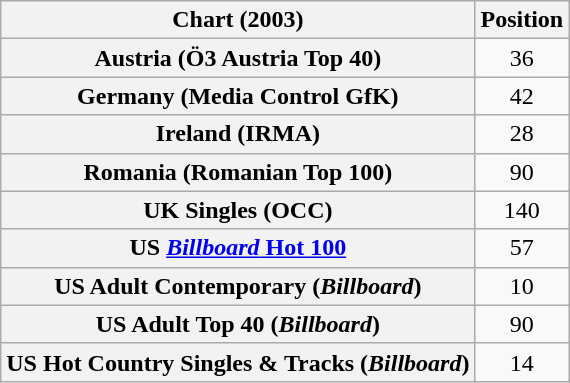<table class="wikitable sortable plainrowheaders" style="text-align:center">
<tr>
<th scope="col">Chart (2003)</th>
<th scope="col">Position</th>
</tr>
<tr>
<th scope="row">Austria (Ö3 Austria Top 40)</th>
<td>36</td>
</tr>
<tr>
<th scope="row">Germany (Media Control GfK)</th>
<td>42</td>
</tr>
<tr>
<th scope="row">Ireland (IRMA)</th>
<td>28</td>
</tr>
<tr>
<th scope="row">Romania (Romanian Top 100)</th>
<td>90</td>
</tr>
<tr>
<th scope="row">UK Singles (OCC)</th>
<td>140</td>
</tr>
<tr>
<th scope="row">US <a href='#'><em>Billboard</em> Hot 100</a></th>
<td>57</td>
</tr>
<tr>
<th scope="row">US Adult Contemporary (<em>Billboard</em>)</th>
<td>10</td>
</tr>
<tr>
<th scope="row">US Adult Top 40 (<em>Billboard</em>)</th>
<td>90</td>
</tr>
<tr>
<th scope="row">US Hot Country Singles & Tracks (<em>Billboard</em>)</th>
<td>14</td>
</tr>
</table>
